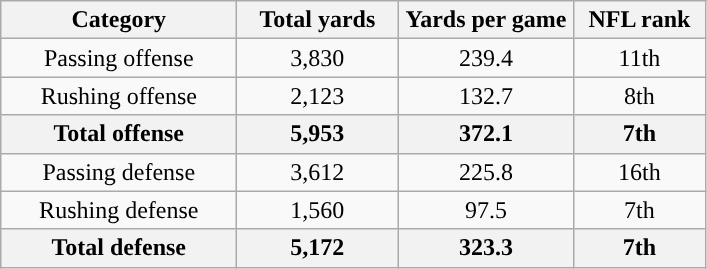<table class="wikitable" style="text-align:center">
<tr>
<th width="150">Category</th>
<th width="100">Total yards</th>
<th width="110">Yards per game</th>
<th width="80">NFL rank<br></th>
</tr>
<tr>
<td>Passing offense</td>
<td>3,830</td>
<td>239.4</td>
<td>11th</td>
</tr>
<tr>
<td>Rushing offense</td>
<td>2,123</td>
<td>132.7</td>
<td>8th</td>
</tr>
<tr>
<th>Total offense</th>
<th>5,953</th>
<th>372.1</th>
<th>7th</th>
</tr>
<tr>
<td>Passing defense</td>
<td>3,612</td>
<td>225.8</td>
<td>16th</td>
</tr>
<tr>
<td>Rushing defense</td>
<td>1,560</td>
<td>97.5</td>
<td>7th</td>
</tr>
<tr>
<th>Total defense</th>
<th>5,172</th>
<th>323.3</th>
<th>7th</th>
</tr>
</table>
